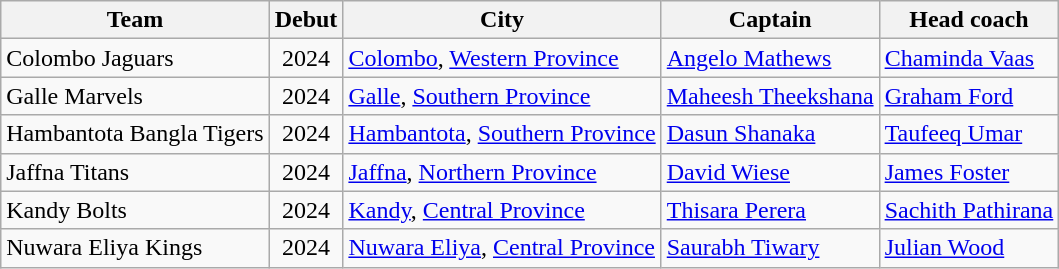<table class="wikitable">
<tr>
<th>Team</th>
<th>Debut</th>
<th>City</th>
<th>Captain</th>
<th>Head coach</th>
</tr>
<tr>
<td>Colombo Jaguars</td>
<td style="text-align:center">2024</td>
<td><a href='#'>Colombo</a>, <a href='#'>Western Province</a></td>
<td><a href='#'>Angelo Mathews</a></td>
<td><a href='#'>Chaminda Vaas</a></td>
</tr>
<tr>
<td>Galle Marvels</td>
<td style="text-align:center">2024</td>
<td><a href='#'>Galle</a>, <a href='#'>Southern Province</a></td>
<td><a href='#'>Maheesh Theekshana</a></td>
<td><a href='#'>Graham Ford</a></td>
</tr>
<tr>
<td>Hambantota Bangla Tigers</td>
<td style="text-align:center">2024</td>
<td><a href='#'>Hambantota</a>, <a href='#'>Southern Province</a></td>
<td><a href='#'>Dasun Shanaka</a></td>
<td><a href='#'>Taufeeq Umar</a></td>
</tr>
<tr>
<td>Jaffna Titans</td>
<td style="text-align:center">2024</td>
<td><a href='#'>Jaffna</a>, <a href='#'>Northern Province</a></td>
<td><a href='#'>David Wiese</a></td>
<td><a href='#'>James Foster</a></td>
</tr>
<tr>
<td>Kandy Bolts</td>
<td style="text-align:center">2024</td>
<td><a href='#'>Kandy</a>, <a href='#'>Central Province</a></td>
<td><a href='#'>Thisara Perera</a></td>
<td><a href='#'>Sachith Pathirana</a></td>
</tr>
<tr>
<td>Nuwara Eliya Kings</td>
<td style="text-align:center">2024</td>
<td><a href='#'>Nuwara Eliya</a>, <a href='#'>Central Province</a></td>
<td><a href='#'>Saurabh Tiwary</a></td>
<td><a href='#'>Julian Wood</a></td>
</tr>
</table>
